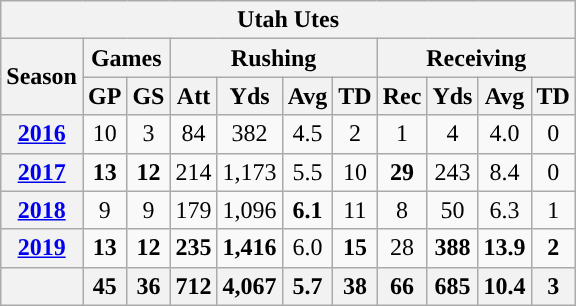<table class="wikitable" style="text-align:center;">
<tr>
<th colspan="15">Utah Utes</th>
</tr>
<tr>
<th rowspan="2">Season</th>
<th colspan="2">Games</th>
<th colspan="4">Rushing</th>
<th colspan="4">Receiving</th>
</tr>
<tr>
<th>GP</th>
<th>GS</th>
<th>Att</th>
<th>Yds</th>
<th>Avg</th>
<th>TD</th>
<th>Rec</th>
<th>Yds</th>
<th>Avg</th>
<th>TD</th>
</tr>
<tr>
<th><a href='#'>2016</a></th>
<td>10</td>
<td>3</td>
<td>84</td>
<td>382</td>
<td>4.5</td>
<td>2</td>
<td>1</td>
<td>4</td>
<td>4.0</td>
<td>0</td>
</tr>
<tr>
<th><a href='#'>2017</a></th>
<td><strong>13</strong></td>
<td><strong>12</strong></td>
<td>214</td>
<td>1,173</td>
<td>5.5</td>
<td>10</td>
<td><strong>29</strong></td>
<td>243</td>
<td>8.4</td>
<td>0</td>
</tr>
<tr>
<th><a href='#'>2018</a></th>
<td>9</td>
<td>9</td>
<td>179</td>
<td>1,096</td>
<td><strong>6.1</strong></td>
<td>11</td>
<td>8</td>
<td>50</td>
<td>6.3</td>
<td>1</td>
</tr>
<tr>
<th><a href='#'>2019</a></th>
<td><strong>13</strong></td>
<td><strong>12</strong></td>
<td><strong>235</strong></td>
<td><strong>1,416</strong></td>
<td>6.0</td>
<td><strong>15</strong></td>
<td>28</td>
<td><strong>388</strong></td>
<td><strong>13.9</strong></td>
<td><strong>2</strong></td>
</tr>
<tr>
<th></th>
<th>45</th>
<th>36</th>
<th>712</th>
<th>4,067</th>
<th>5.7</th>
<th>38</th>
<th>66</th>
<th>685</th>
<th>10.4</th>
<th>3</th>
</tr>
</table>
